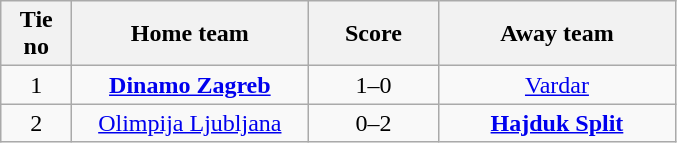<table class="wikitable" style="text-align: center">
<tr>
<th width=40>Tie no</th>
<th width=150>Home team</th>
<th width=80>Score</th>
<th width=150>Away team</th>
</tr>
<tr>
<td>1</td>
<td><strong><a href='#'>Dinamo Zagreb</a></strong></td>
<td>1–0</td>
<td><a href='#'>Vardar</a></td>
</tr>
<tr>
<td>2</td>
<td><a href='#'>Olimpija Ljubljana</a></td>
<td>0–2</td>
<td><strong><a href='#'>Hajduk Split</a></strong></td>
</tr>
</table>
